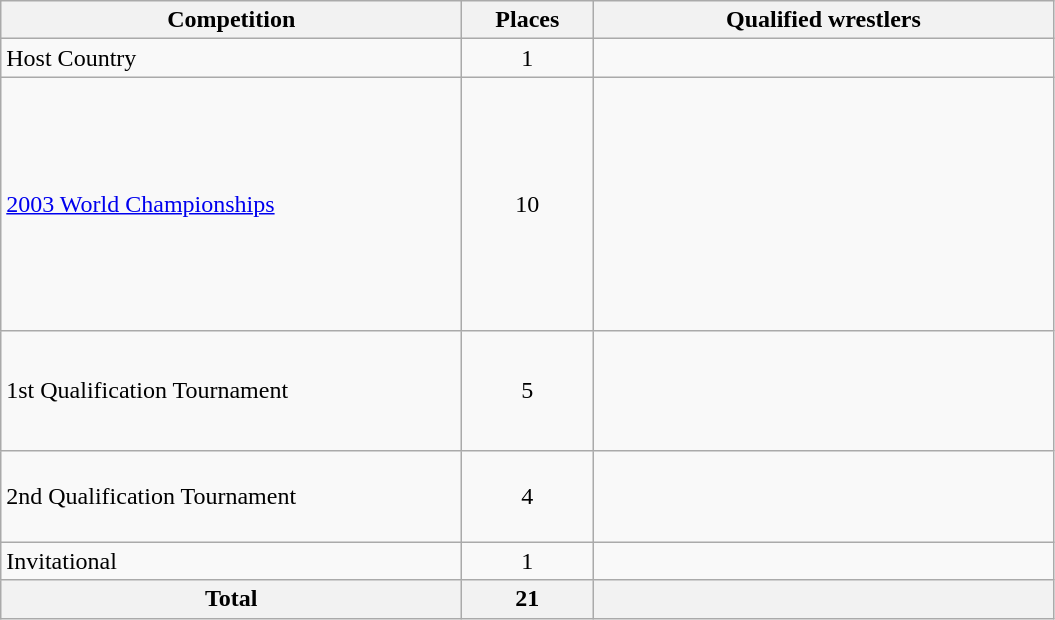<table class = "wikitable">
<tr>
<th width=300>Competition</th>
<th width=80>Places</th>
<th width=300>Qualified wrestlers</th>
</tr>
<tr>
<td>Host Country</td>
<td align="center">1</td>
<td></td>
</tr>
<tr>
<td><a href='#'>2003 World Championships</a></td>
<td align="center">10</td>
<td><br><br><br><br><br><br><br><br><br></td>
</tr>
<tr>
<td>1st Qualification Tournament</td>
<td align="center">5</td>
<td><br><br><br><br></td>
</tr>
<tr>
<td>2nd Qualification Tournament</td>
<td align="center">4</td>
<td><br><br><br></td>
</tr>
<tr>
<td>Invitational</td>
<td align="center">1</td>
<td></td>
</tr>
<tr>
<th>Total</th>
<th>21</th>
<th></th>
</tr>
</table>
